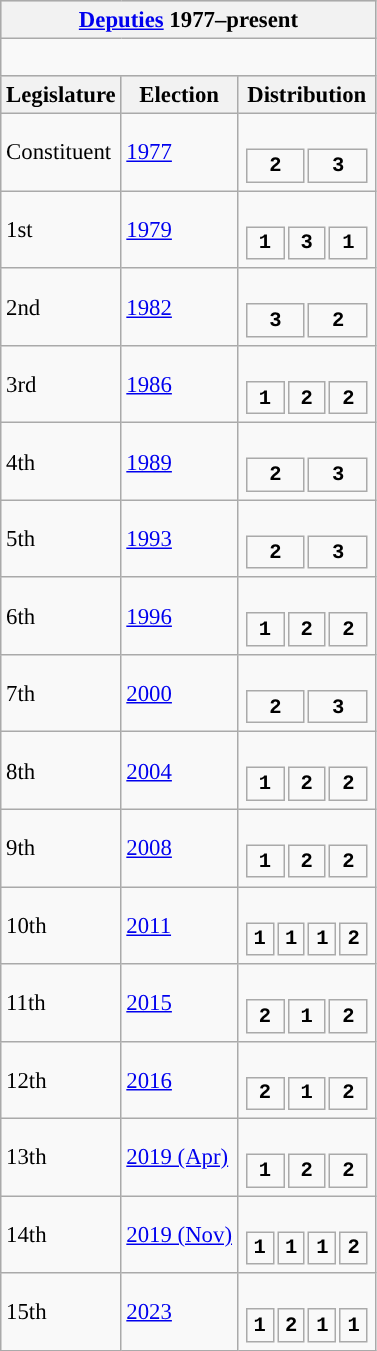<table class="wikitable" style="font-size:95%;">
<tr bgcolor="#CCCCCC">
<th colspan="3"><a href='#'>Deputies</a> 1977–present</th>
</tr>
<tr>
<td colspan="3"><br>
















</td>
</tr>
<tr bgcolor="#CCCCCC">
<th>Legislature</th>
<th>Election</th>
<th>Distribution</th>
</tr>
<tr>
<td>Constituent</td>
<td><a href='#'>1977</a></td>
<td><br><table style="width:6.25em; font-size:90%; text-align:center; font-family:Courier New;">
<tr style="font-weight:bold">
<td style="background:">2</td>
<td style="background:">3</td>
</tr>
</table>
</td>
</tr>
<tr>
<td>1st</td>
<td><a href='#'>1979</a></td>
<td><br><table style="width:6.25em; font-size:90%; text-align:center; font-family:Courier New;">
<tr style="font-weight:bold">
<td style="background:">1</td>
<td style="background:">3</td>
<td style="background:">1</td>
</tr>
</table>
</td>
</tr>
<tr>
<td>2nd</td>
<td><a href='#'>1982</a></td>
<td><br><table style="width:6.25em; font-size:90%; text-align:center; font-family:Courier New;">
<tr style="font-weight:bold">
<td style="background:">3</td>
<td style="background:">2</td>
</tr>
</table>
</td>
</tr>
<tr>
<td>3rd</td>
<td><a href='#'>1986</a></td>
<td><br><table style="width:6.25em; font-size:90%; text-align:center; font-family:Courier New;">
<tr style="font-weight:bold">
<td style="background:">1</td>
<td style="background:">2</td>
<td style="background:">2</td>
</tr>
</table>
</td>
</tr>
<tr>
<td>4th</td>
<td><a href='#'>1989</a></td>
<td><br><table style="width:6.25em; font-size:90%; text-align:center; font-family:Courier New;">
<tr style="font-weight:bold">
<td style="background:">2</td>
<td style="background:">3</td>
</tr>
</table>
</td>
</tr>
<tr>
<td>5th</td>
<td><a href='#'>1993</a></td>
<td><br><table style="width:6.25em; font-size:90%; text-align:center; font-family:Courier New;">
<tr style="font-weight:bold">
<td style="background:">2</td>
<td style="background:">3</td>
</tr>
</table>
</td>
</tr>
<tr>
<td>6th</td>
<td><a href='#'>1996</a></td>
<td><br><table style="width:6.25em; font-size:90%; text-align:center; font-family:Courier New;">
<tr style="font-weight:bold">
<td style="background:">1</td>
<td style="background:">2</td>
<td style="background:">2</td>
</tr>
</table>
</td>
</tr>
<tr>
<td>7th</td>
<td><a href='#'>2000</a></td>
<td><br><table style="width:6.25em; font-size:90%; text-align:center; font-family:Courier New;">
<tr style="font-weight:bold">
<td style="background:">2</td>
<td style="background:">3</td>
</tr>
</table>
</td>
</tr>
<tr>
<td>8th</td>
<td><a href='#'>2004</a></td>
<td><br><table style="width:6.25em; font-size:90%; text-align:center; font-family:Courier New;">
<tr style="font-weight:bold">
<td style="background:">1</td>
<td style="background:">2</td>
<td style="background:">2</td>
</tr>
</table>
</td>
</tr>
<tr>
<td>9th</td>
<td><a href='#'>2008</a></td>
<td><br><table style="width:6.25em; font-size:90%; text-align:center; font-family:Courier New;">
<tr style="font-weight:bold">
<td style="background:">1</td>
<td style="background:">2</td>
<td style="background:">2</td>
</tr>
</table>
</td>
</tr>
<tr>
<td>10th</td>
<td><a href='#'>2011</a></td>
<td><br><table style="width:6.25em; font-size:90%; text-align:center; font-family:Courier New;">
<tr style="font-weight:bold">
<td style="background:">1</td>
<td style="background:">1</td>
<td style="background:">1</td>
<td style="background:">2</td>
</tr>
</table>
</td>
</tr>
<tr>
<td>11th</td>
<td><a href='#'>2015</a></td>
<td><br><table style="width:6.25em; font-size:90%; text-align:center; font-family:Courier New;">
<tr style="font-weight:bold">
<td style="background:">2</td>
<td style="background:">1</td>
<td style="background:">2</td>
</tr>
</table>
</td>
</tr>
<tr>
<td>12th</td>
<td><a href='#'>2016</a></td>
<td><br><table style="width:6.25em; font-size:90%; text-align:center; font-family:Courier New;">
<tr style="font-weight:bold">
<td style="background:">2</td>
<td style="background:">1</td>
<td style="background:">2</td>
</tr>
</table>
</td>
</tr>
<tr>
<td>13th</td>
<td><a href='#'>2019 (Apr)</a></td>
<td><br><table style="width:6.25em; font-size:90%; text-align:center; font-family:Courier New;">
<tr style="font-weight:bold">
<td style="background:">1</td>
<td style="background:">2</td>
<td style="background:">2</td>
</tr>
</table>
</td>
</tr>
<tr>
<td>14th</td>
<td><a href='#'>2019 (Nov)</a></td>
<td><br><table style="width:6.25em; font-size:90%; text-align:center; font-family:Courier New;">
<tr style="font-weight:bold">
<td style="background:">1</td>
<td style="background:">1</td>
<td style="background:">1</td>
<td style="background:">2</td>
</tr>
</table>
</td>
</tr>
<tr>
<td>15th</td>
<td><a href='#'>2023</a></td>
<td><br><table style="width:6.25em; font-size:90%; text-align:center; font-family:Courier New;">
<tr style="font-weight:bold">
<td style="background:">1</td>
<td style="background:">2</td>
<td style="background:">1</td>
<td style="background:">1</td>
</tr>
</table>
</td>
</tr>
</table>
